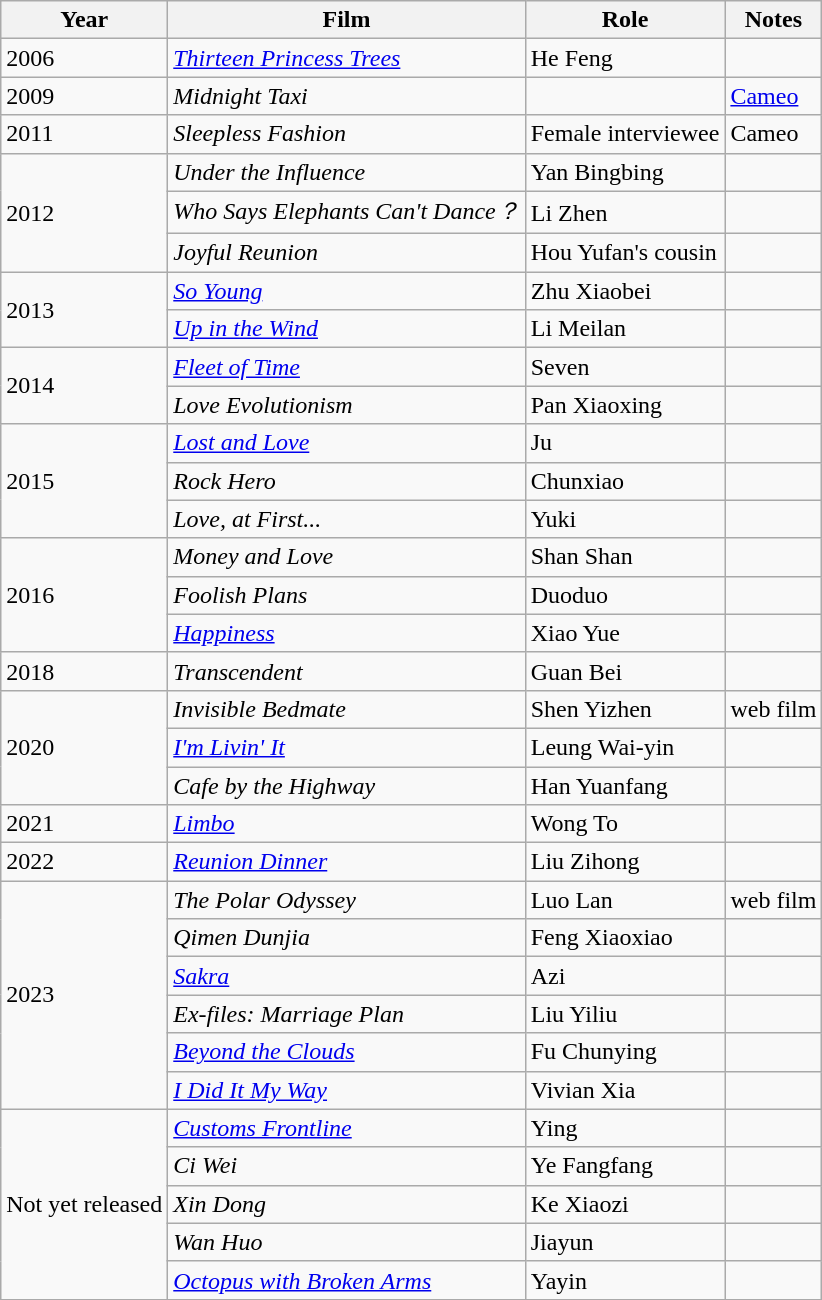<table class="wikitable">
<tr>
<th>Year</th>
<th>Film</th>
<th>Role</th>
<th>Notes</th>
</tr>
<tr>
<td>2006</td>
<td><em><a href='#'>Thirteen Princess Trees</a></em></td>
<td>He Feng</td>
<td></td>
</tr>
<tr>
<td>2009</td>
<td><em>Midnight Taxi</em></td>
<td></td>
<td><a href='#'>Cameo</a></td>
</tr>
<tr>
<td>2011</td>
<td><em>Sleepless Fashion</em></td>
<td>Female interviewee</td>
<td>Cameo</td>
</tr>
<tr>
<td rowspan="3">2012</td>
<td><em>Under the Influence</em></td>
<td>Yan Bingbing</td>
<td></td>
</tr>
<tr>
<td><em>Who Says Elephants Can't Dance？</em></td>
<td>Li Zhen</td>
<td></td>
</tr>
<tr>
<td><em>Joyful Reunion</em></td>
<td>Hou Yufan's cousin</td>
<td></td>
</tr>
<tr>
<td rowspan="2">2013</td>
<td><em><a href='#'>So Young</a></em></td>
<td>Zhu Xiaobei</td>
<td></td>
</tr>
<tr>
<td><em><a href='#'>Up in the Wind</a></em></td>
<td>Li Meilan</td>
<td></td>
</tr>
<tr>
<td rowspan="2">2014</td>
<td><em><a href='#'>Fleet of Time</a></em></td>
<td>Seven</td>
<td></td>
</tr>
<tr>
<td><em>Love Evolutionism</em></td>
<td>Pan Xiaoxing</td>
<td></td>
</tr>
<tr>
<td rowspan="3">2015</td>
<td><em><a href='#'>Lost and Love</a></em></td>
<td>Ju</td>
<td></td>
</tr>
<tr>
<td><em>Rock Hero</em></td>
<td>Chunxiao</td>
<td></td>
</tr>
<tr>
<td><em>Love, at First...</em></td>
<td>Yuki</td>
<td></td>
</tr>
<tr>
<td rowspan="3">2016</td>
<td><em>Money and Love</em></td>
<td>Shan Shan</td>
<td></td>
</tr>
<tr>
<td><em>Foolish Plans</em></td>
<td>Duoduo</td>
<td></td>
</tr>
<tr>
<td><em><a href='#'>Happiness</a></em></td>
<td>Xiao Yue</td>
<td></td>
</tr>
<tr>
<td>2018</td>
<td><em>Transcendent</em></td>
<td>Guan Bei</td>
<td></td>
</tr>
<tr>
<td rowspan="3">2020</td>
<td><em>Invisible Bedmate</em></td>
<td>Shen Yizhen</td>
<td>web film</td>
</tr>
<tr>
<td><em><a href='#'>I'm Livin' It</a></em></td>
<td>Leung Wai-yin</td>
</tr>
<tr>
<td><em>Cafe by the Highway</em></td>
<td>Han Yuanfang</td>
<td></td>
</tr>
<tr>
<td>2021</td>
<td><em><a href='#'>Limbo</a></em></td>
<td>Wong To</td>
<td></td>
</tr>
<tr>
<td>2022</td>
<td><em><a href='#'>Reunion Dinner</a></em></td>
<td>Liu Zihong</td>
</tr>
<tr>
<td rowspan="6">2023</td>
<td><em>The Polar Odyssey</em></td>
<td>Luo Lan</td>
<td>web film</td>
</tr>
<tr>
<td><em>Qimen Dunjia</em></td>
<td>Feng Xiaoxiao</td>
</tr>
<tr>
<td><em><a href='#'>Sakra</a></em></td>
<td>Azi</td>
<td></td>
</tr>
<tr>
<td><em>Ex-files: Marriage Plan</em></td>
<td>Liu Yiliu</td>
<td></td>
</tr>
<tr>
<td><em><a href='#'>Beyond the Clouds</a></em></td>
<td>Fu Chunying</td>
<td></td>
</tr>
<tr>
<td><em><a href='#'>I Did It My Way</a></em></td>
<td>Vivian Xia</td>
<td></td>
</tr>
<tr>
<td rowspan="5">Not yet released</td>
<td><em><a href='#'>Customs Frontline</a></em></td>
<td>Ying</td>
<td></td>
</tr>
<tr>
<td><em>Ci Wei</em></td>
<td>Ye Fangfang</td>
<td></td>
</tr>
<tr>
<td><em>Xin Dong</em></td>
<td>Ke Xiaozi</td>
<td></td>
</tr>
<tr>
<td><em>Wan Huo</em></td>
<td>Jiayun</td>
<td></td>
</tr>
<tr>
<td><em><a href='#'>Octopus with Broken Arms</a></em></td>
<td>Yayin</td>
<td></td>
</tr>
<tr>
</tr>
</table>
